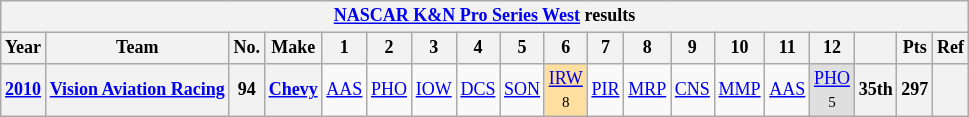<table class="wikitable" style="text-align:center; font-size:75%">
<tr>
<th colspan=19><a href='#'>NASCAR K&N Pro Series West</a> results</th>
</tr>
<tr>
<th>Year</th>
<th>Team</th>
<th>No.</th>
<th>Make</th>
<th>1</th>
<th>2</th>
<th>3</th>
<th>4</th>
<th>5</th>
<th>6</th>
<th>7</th>
<th>8</th>
<th>9</th>
<th>10</th>
<th>11</th>
<th>12</th>
<th></th>
<th>Pts</th>
<th>Ref</th>
</tr>
<tr>
<th><a href='#'>2010</a></th>
<th><a href='#'>Vision Aviation Racing</a></th>
<th>94</th>
<th><a href='#'>Chevy</a></th>
<td><a href='#'>AAS</a></td>
<td><a href='#'>PHO</a></td>
<td><a href='#'>IOW</a></td>
<td><a href='#'>DCS</a></td>
<td><a href='#'>SON</a></td>
<td style="background:#FFDF9F;"><a href='#'>IRW</a><br><small>8</small></td>
<td><a href='#'>PIR</a></td>
<td><a href='#'>MRP</a></td>
<td><a href='#'>CNS</a></td>
<td><a href='#'>MMP</a></td>
<td><a href='#'>AAS</a></td>
<td style="background:#DFDFDF;"><a href='#'>PHO</a><br><small>5</small></td>
<th>35th</th>
<th>297</th>
<th></th>
</tr>
</table>
